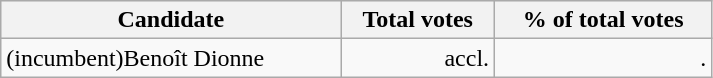<table style="width:475px;" class="wikitable">
<tr bgcolor="#EEEEEE">
<th align="left">Candidate</th>
<th align="right">Total votes</th>
<th align="right">% of total votes</th>
</tr>
<tr>
<td align="left">(incumbent)Benoît Dionne</td>
<td align="right">accl.</td>
<td align="right">.</td>
</tr>
</table>
